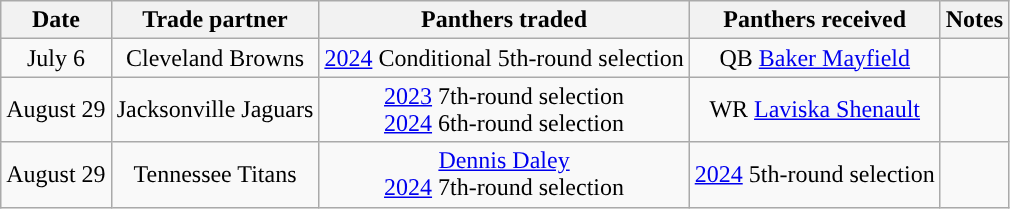<table class="wikitable" style="text-align:center">
<tr>
<th>Date</th>
<th>Trade partner</th>
<th>Panthers traded</th>
<th>Panthers received</th>
<th>Notes</th>
</tr>
<tr>
<td>July 6</td>
<td>Cleveland Browns</td>
<td><a href='#'>2024</a> Conditional 5th-round selection</td>
<td>QB <a href='#'>Baker Mayfield</a></td>
<td></td>
</tr>
<tr>
<td>August 29</td>
<td>Jacksonville Jaguars</td>
<td><a href='#'>2023</a> 7th-round selection<br><a href='#'>2024</a> 6th-round selection</td>
<td>WR <a href='#'>Laviska Shenault</a></td>
<td></td>
</tr>
<tr>
<td>August 29</td>
<td>Tennessee Titans</td>
<td><a href='#'>Dennis Daley</a>  <br><a href='#'>2024</a> 7th-round selection</td>
<td><a href='#'>2024</a> 5th-round selection</td>
<td></td>
</tr>
</table>
